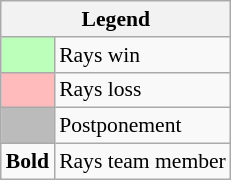<table class="wikitable" style="font-size:90%">
<tr>
<th colspan="2">Legend</th>
</tr>
<tr>
<td style="background:#bfb;"> </td>
<td>Rays win</td>
</tr>
<tr>
<td style="background:#fbb;"> </td>
<td>Rays loss</td>
</tr>
<tr>
<td style="background:#bbb;"> </td>
<td>Postponement</td>
</tr>
<tr>
<td><strong>Bold</strong></td>
<td>Rays team member</td>
</tr>
</table>
